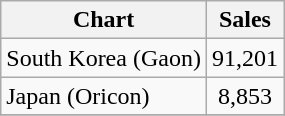<table class="wikitable">
<tr>
<th>Chart</th>
<th>Sales</th>
</tr>
<tr>
<td>South Korea (Gaon)</td>
<td align="center">91,201</td>
</tr>
<tr>
<td>Japan (Oricon)</td>
<td align="center">8,853</td>
</tr>
<tr>
</tr>
</table>
